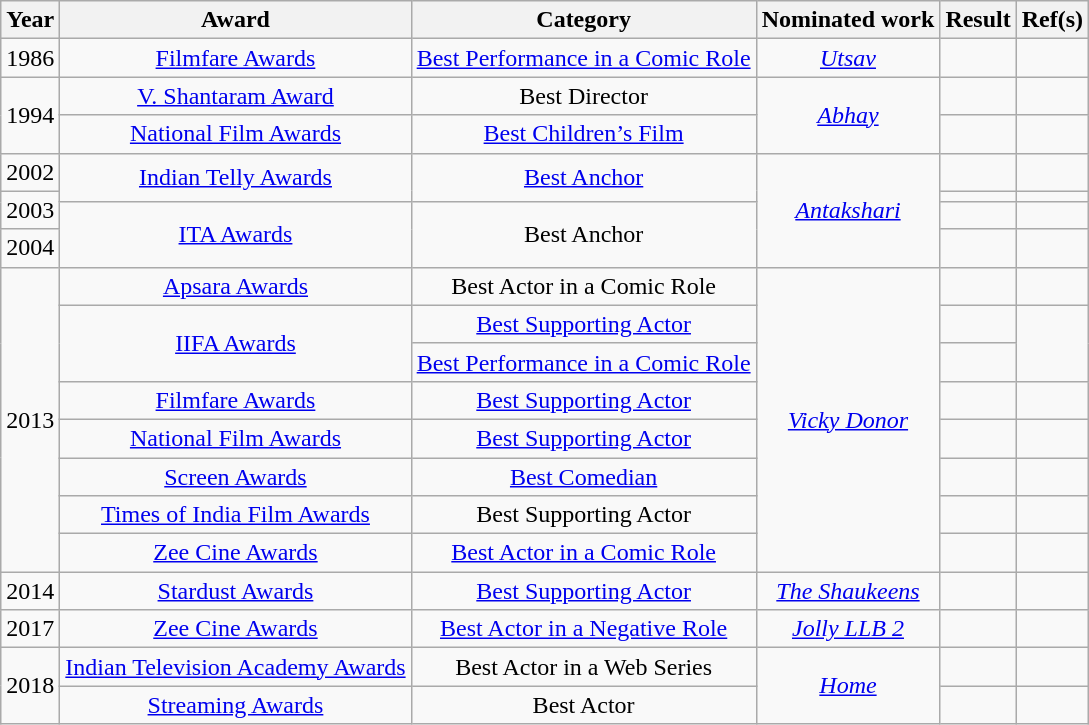<table class= "wikitable" style="text-align:center;">
<tr>
<th>Year</th>
<th>Award</th>
<th>Category</th>
<th>Nominated work</th>
<th>Result</th>
<th>Ref(s)</th>
</tr>
<tr>
<td>1986</td>
<td><a href='#'>Filmfare Awards</a></td>
<td><a href='#'>Best Performance in a Comic Role</a></td>
<td><em><a href='#'>Utsav</a></em></td>
<td></td>
<td></td>
</tr>
<tr>
<td rowspan="2">1994</td>
<td><a href='#'>V. Shantaram Award</a></td>
<td>Best Director</td>
<td rowspan="2"><em><a href='#'>Abhay</a></em></td>
<td></td>
<td></td>
</tr>
<tr>
<td><a href='#'>National Film Awards</a></td>
<td><a href='#'>Best Children’s Film</a></td>
<td></td>
<td></td>
</tr>
<tr>
<td>2002</td>
<td Rowspan=2><a href='#'>Indian Telly Awards</a></td>
<td Rowspan=2><a href='#'>Best Anchor</a></td>
<td rowspan="4"><em><a href='#'>Antakshari</a></em></td>
<td></td>
<td></td>
</tr>
<tr>
<td rowspan=2>2003</td>
<td></td>
<td></td>
</tr>
<tr>
<td rowspan="2"><a href='#'>ITA Awards</a></td>
<td rowspan="2">Best Anchor</td>
<td></td>
<td></td>
</tr>
<tr>
<td>2004</td>
<td></td>
<td></td>
</tr>
<tr>
<td rowspan="8">2013</td>
<td><a href='#'>Apsara Awards</a></td>
<td>Best Actor in a Comic Role</td>
<td rowspan="8"><em><a href='#'>Vicky Donor</a></em></td>
<td></td>
<td></td>
</tr>
<tr>
<td rowspan="2"><a href='#'>IIFA Awards</a></td>
<td><a href='#'>Best Supporting Actor</a></td>
<td></td>
<td rowspan=2></td>
</tr>
<tr>
<td><a href='#'>Best Performance in a Comic Role</a></td>
<td></td>
</tr>
<tr>
<td><a href='#'>Filmfare Awards</a></td>
<td><a href='#'>Best Supporting Actor</a></td>
<td></td>
<td></td>
</tr>
<tr>
<td><a href='#'>National Film Awards</a></td>
<td><a href='#'>Best Supporting Actor</a></td>
<td></td>
<td></td>
</tr>
<tr>
<td><a href='#'>Screen Awards</a></td>
<td><a href='#'>Best Comedian</a></td>
<td></td>
<td></td>
</tr>
<tr>
<td><a href='#'>Times of India Film Awards</a></td>
<td>Best Supporting Actor</td>
<td></td>
<td></td>
</tr>
<tr>
<td><a href='#'>Zee Cine Awards</a></td>
<td><a href='#'>Best Actor in a Comic Role</a></td>
<td></td>
<td></td>
</tr>
<tr>
<td>2014</td>
<td><a href='#'>Stardust Awards</a></td>
<td><a href='#'>Best Supporting Actor</a></td>
<td><em><a href='#'>The Shaukeens</a></em></td>
<td></td>
<td></td>
</tr>
<tr>
<td>2017</td>
<td><a href='#'>Zee Cine Awards</a></td>
<td><a href='#'>Best Actor in a Negative Role</a></td>
<td><em><a href='#'>Jolly LLB 2</a></em></td>
<td></td>
<td></td>
</tr>
<tr>
<td rowspan="2">2018</td>
<td><a href='#'>Indian Television Academy Awards</a></td>
<td>Best Actor in a Web Series</td>
<td rowspan="2"><em><a href='#'>Home</a></em></td>
<td></td>
<td></td>
</tr>
<tr>
<td><a href='#'>Streaming Awards</a></td>
<td>Best Actor</td>
<td></td>
<td></td>
</tr>
</table>
